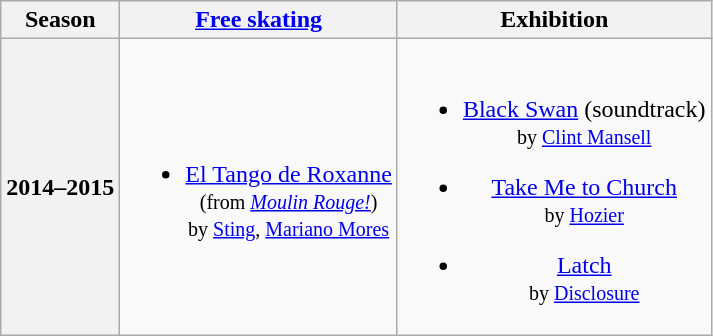<table class="wikitable" style="text-align:center">
<tr>
<th>Season</th>
<th><a href='#'>Free skating</a></th>
<th>Exhibition</th>
</tr>
<tr>
<th>2014–2015 <br></th>
<td><br><ul><li><a href='#'>El Tango de Roxanne</a> <br><small>(from <em><a href='#'>Moulin Rouge!</a></em>) <br>by <a href='#'>Sting</a>, <a href='#'>Mariano Mores</a></small></li></ul></td>
<td><br><ul><li><a href='#'>Black Swan</a> (soundtrack)<br><small> by <a href='#'>Clint Mansell</a> </small></li></ul><ul><li><a href='#'>Take Me to Church</a><br><small> by <a href='#'>Hozier</a> </small></li></ul><ul><li><a href='#'>Latch</a><br><small> by <a href='#'>Disclosure</a> </small></li></ul></td>
</tr>
</table>
